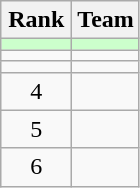<table class="wikitable" style="text-align: center;">
<tr>
<th width=40>Rank</th>
<th>Team</th>
</tr>
<tr align=center bgcolor=ccffcc>
<td></td>
<td style="text-align:left;"></td>
</tr>
<tr align=center>
<td></td>
<td style="text-align:left;"></td>
</tr>
<tr align=center>
<td></td>
<td style="text-align:left;"></td>
</tr>
<tr align=center>
<td>4</td>
<td style="text-align:left;"></td>
</tr>
<tr align=center>
<td>5</td>
<td style="text-align:left;"></td>
</tr>
<tr align=center>
<td>6</td>
<td style="text-align:left;"></td>
</tr>
</table>
